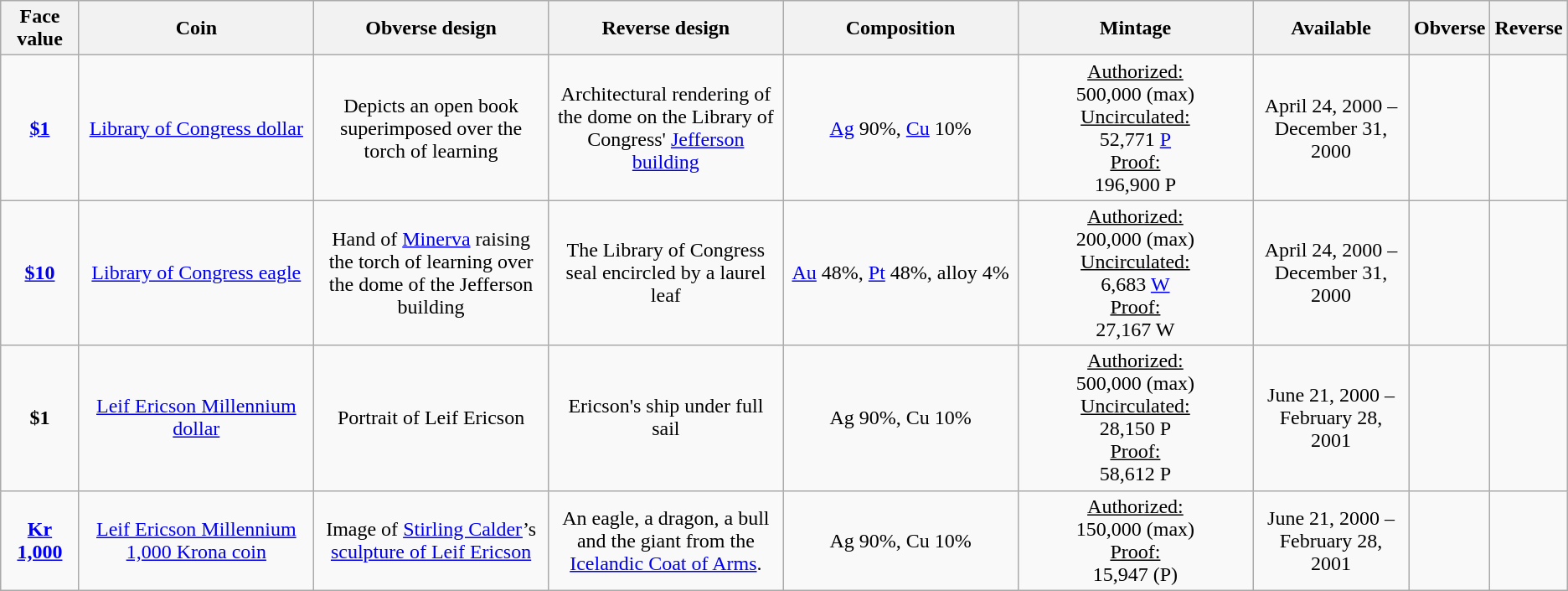<table class="wikitable">
<tr>
<th width="5%">Face value</th>
<th width="15%">Coin</th>
<th width="15%">Obverse design</th>
<th width="15%">Reverse design</th>
<th width="15%">Composition</th>
<th width="15%">Mintage</th>
<th width="10%">Available</th>
<th>Obverse</th>
<th>Reverse</th>
</tr>
<tr>
<td align="center"><strong><a href='#'>$1</a></strong></td>
<td align="center"><a href='#'>Library of Congress dollar</a></td>
<td align="center">Depicts an open book superimposed over the torch of learning</td>
<td align="center">Architectural rendering of the dome on the Library of Congress' <a href='#'>Jefferson building</a></td>
<td align="center"><a href='#'>Ag</a> 90%, <a href='#'>Cu</a> 10%</td>
<td align="center"><u>Authorized:</u><br>500,000 (max)<br><u>Uncirculated:</u><br>52,771 <a href='#'>P</a><br><u>Proof:</u><br>196,900 P</td>
<td align="center">April 24, 2000 – December 31, 2000</td>
<td></td>
<td></td>
</tr>
<tr>
<td align="center"><strong><a href='#'>$10</a></strong></td>
<td align="center"><a href='#'>Library of Congress eagle</a></td>
<td align="center">Hand of <a href='#'>Minerva</a> raising the torch of learning over the dome of the Jefferson building</td>
<td align="center">The Library of Congress seal encircled by a laurel leaf</td>
<td align="center"><a href='#'>Au</a> 48%, <a href='#'>Pt</a> 48%, alloy 4%</td>
<td align="center"><u>Authorized:</u><br>200,000 (max)<br><u>Uncirculated:</u><br>6,683 <a href='#'>W</a><br><u>Proof:</u><br>27,167 W</td>
<td align="center">April 24, 2000 – December 31, 2000</td>
<td></td>
<td></td>
</tr>
<tr>
<td align="center"><strong>$1</strong></td>
<td align="center"><a href='#'>Leif Ericson Millennium dollar</a></td>
<td align="center">Portrait of Leif Ericson</td>
<td align="center">Ericson's ship under full sail</td>
<td align="center">Ag 90%, Cu 10%</td>
<td align="center"><u>Authorized:</u><br>500,000 (max)<br><u>Uncirculated:</u><br>28,150 P<br><u>Proof:</u><br>58,612 P</td>
<td align="center">June 21, 2000 – February 28, 2001</td>
<td></td>
<td></td>
</tr>
<tr>
<td align="center"><strong><a href='#'>Kr 1,000</a></strong></td>
<td align="center"><a href='#'>Leif Ericson Millennium 1,000 Krona coin</a></td>
<td align="center">Image of <a href='#'>Stirling Calder</a>’s <a href='#'>sculpture of Leif Ericson</a></td>
<td align="center">An eagle, a dragon, a bull and the giant from the <a href='#'>Icelandic Coat of Arms</a>.</td>
<td align="center">Ag 90%, Cu 10%</td>
<td align="center"><u>Authorized:</u><br>150,000 (max)<br><u>Proof:</u><br>15,947 (P)</td>
<td align="center">June 21, 2000 – February 28, 2001</td>
<td></td>
<td></td>
</tr>
</table>
